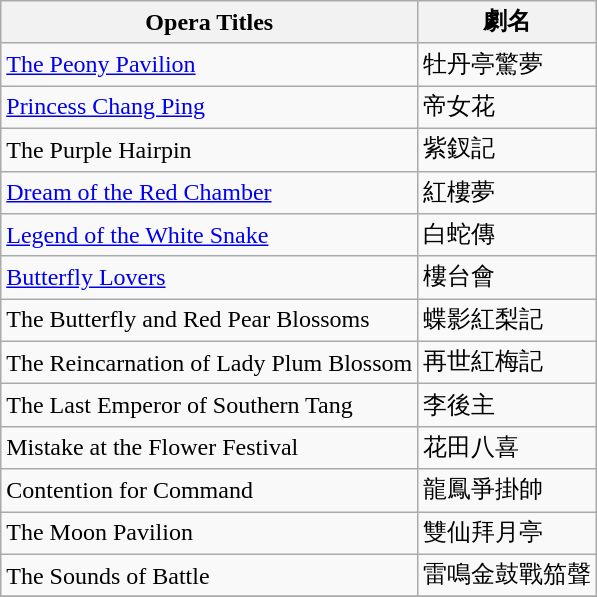<table class="wikitable">
<tr>
<th>Opera Titles</th>
<th>劇名</th>
</tr>
<tr>
<td><a href='#'>The Peony Pavilion</a></td>
<td>牡丹亭驚夢</td>
</tr>
<tr>
<td><a href='#'>Princess Chang Ping</a></td>
<td>帝女花</td>
</tr>
<tr>
<td>The Purple Hairpin</td>
<td>紫釵記</td>
</tr>
<tr>
<td><a href='#'>Dream of the Red Chamber</a></td>
<td>紅樓夢</td>
</tr>
<tr>
<td><a href='#'>Legend of the White Snake</a></td>
<td>白蛇傳</td>
</tr>
<tr>
<td><a href='#'>Butterfly Lovers</a></td>
<td>樓台會</td>
</tr>
<tr>
<td>The Butterfly and Red Pear Blossoms</td>
<td>蝶影紅梨記</td>
</tr>
<tr>
<td>The Reincarnation of Lady Plum Blossom</td>
<td>再世紅梅記</td>
</tr>
<tr>
<td>The Last Emperor of Southern Tang</td>
<td>李後主</td>
</tr>
<tr>
<td>Mistake at the Flower Festival</td>
<td>花田八喜</td>
</tr>
<tr>
<td>Contention for Command</td>
<td>龍鳳爭掛帥</td>
</tr>
<tr>
<td>The Moon Pavilion</td>
<td>雙仙拜月亭</td>
</tr>
<tr>
<td>The Sounds of Battle</td>
<td>雷鳴金鼓戰笳聲</td>
</tr>
<tr>
</tr>
</table>
